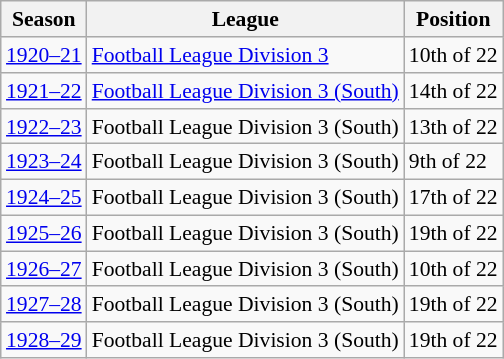<table class="wikitable" style="float:right; font-size: 90%; text-align: left;">
<tr>
<th>Season</th>
<th>League</th>
<th>Position</th>
</tr>
<tr>
<td><a href='#'>1920–21</a></td>
<td><a href='#'>Football League Division 3</a></td>
<td>10th of 22</td>
</tr>
<tr>
<td><a href='#'>1921–22</a></td>
<td><a href='#'>Football League Division 3 (South)</a></td>
<td>14th of 22</td>
</tr>
<tr>
<td><a href='#'>1922–23</a></td>
<td>Football League Division 3 (South)</td>
<td>13th of 22</td>
</tr>
<tr>
<td><a href='#'>1923–24</a></td>
<td>Football League Division 3 (South)</td>
<td>9th of 22</td>
</tr>
<tr>
<td><a href='#'>1924–25</a></td>
<td>Football League Division 3 (South)</td>
<td>17th of 22</td>
</tr>
<tr>
<td><a href='#'>1925–26</a></td>
<td>Football League Division 3 (South)</td>
<td>19th of 22</td>
</tr>
<tr>
<td><a href='#'>1926–27</a></td>
<td>Football League Division 3 (South)</td>
<td>10th of 22</td>
</tr>
<tr>
<td><a href='#'>1927–28</a></td>
<td>Football League Division 3 (South)</td>
<td>19th of 22</td>
</tr>
<tr>
<td><a href='#'>1928–29</a></td>
<td>Football League Division 3 (South)</td>
<td>19th of 22</td>
</tr>
</table>
